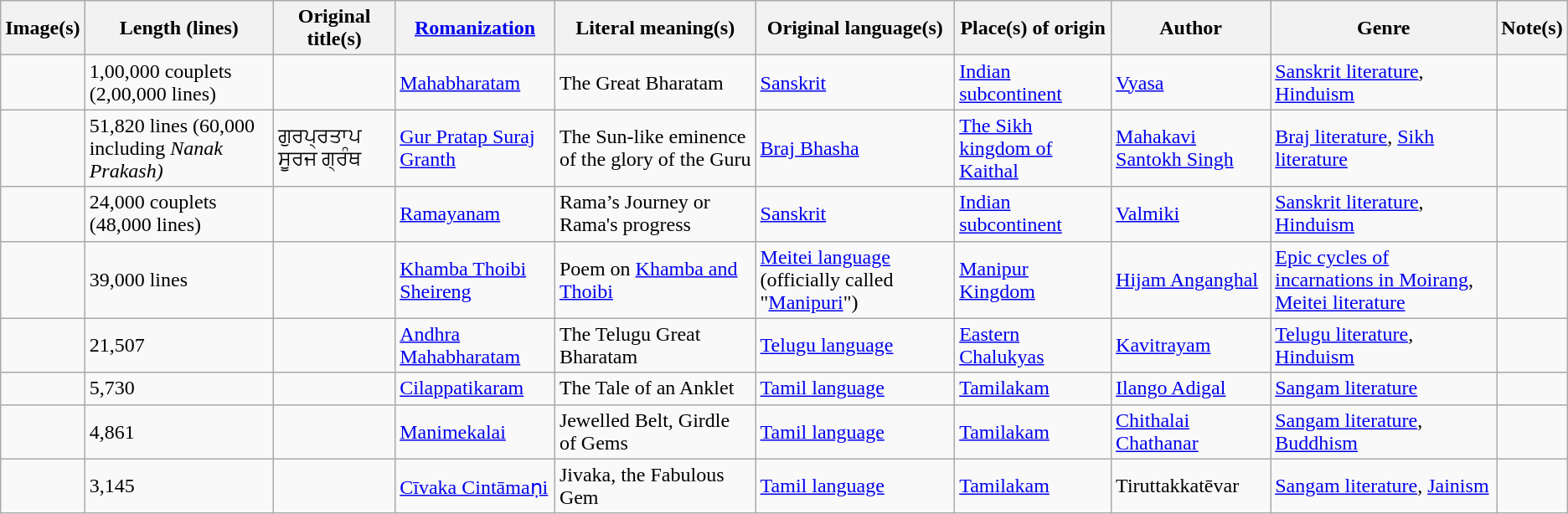<table class="wikitable">
<tr>
<th>Image(s)</th>
<th>Length (lines)</th>
<th>Original title(s)</th>
<th><a href='#'>Romanization</a></th>
<th>Literal meaning(s)</th>
<th>Original language(s)</th>
<th>Place(s) of origin</th>
<th>Author</th>
<th>Genre</th>
<th>Note(s)</th>
</tr>
<tr>
<td></td>
<td>1,00,000 couplets (2,00,000 lines)</td>
<td></td>
<td><a href='#'>Mahabharatam</a></td>
<td>The Great Bharatam</td>
<td><a href='#'>Sanskrit</a></td>
<td><a href='#'>Indian subcontinent</a></td>
<td><a href='#'>Vyasa</a></td>
<td><a href='#'>Sanskrit literature</a>, <a href='#'>Hinduism</a></td>
<td></td>
</tr>
<tr>
<td></td>
<td>51,820 lines (60,000 including <em>Nanak Prakash)</em></td>
<td>ਗੁਰਪ੍ਰਤਾਪ ਸੂਰਜ ਗ੍ਰੰਥ</td>
<td><a href='#'>Gur Pratap Suraj Granth</a></td>
<td>The Sun-like eminence of the glory of the Guru</td>
<td><a href='#'>Braj Bhasha</a></td>
<td><a href='#'>The Sikh kingdom of Kaithal</a></td>
<td><a href='#'>Mahakavi Santokh Singh</a></td>
<td><a href='#'>Braj literature</a>, <a href='#'>Sikh literature</a></td>
<td></td>
</tr>
<tr>
<td></td>
<td>24,000 couplets (48,000 lines)</td>
<td></td>
<td><a href='#'>Ramayanam</a></td>
<td>Rama’s Journey or Rama's progress</td>
<td><a href='#'>Sanskrit</a></td>
<td><a href='#'>Indian subcontinent</a></td>
<td><a href='#'>Valmiki</a></td>
<td><a href='#'>Sanskrit literature</a>, <a href='#'>Hinduism</a></td>
<td></td>
</tr>
<tr>
<td></td>
<td>39,000 lines</td>
<td></td>
<td><a href='#'>Khamba Thoibi Sheireng</a></td>
<td>Poem on <a href='#'>Khamba and Thoibi</a></td>
<td><a href='#'>Meitei language</a> (officially called "<a href='#'>Manipuri</a>")</td>
<td><a href='#'>Manipur Kingdom</a></td>
<td><a href='#'>Hijam Anganghal</a></td>
<td><a href='#'>Epic cycles of incarnations in Moirang</a>, <a href='#'>Meitei literature</a></td>
<td></td>
</tr>
<tr>
<td></td>
<td>21,507</td>
<td></td>
<td><a href='#'>Andhra Mahabharatam</a></td>
<td>The Telugu Great Bharatam</td>
<td><a href='#'>Telugu language</a></td>
<td><a href='#'>Eastern Chalukyas</a></td>
<td><a href='#'>Kavitrayam</a></td>
<td><a href='#'>Telugu literature</a>, <a href='#'>Hinduism</a></td>
<td></td>
</tr>
<tr>
<td></td>
<td>5,730</td>
<td></td>
<td><a href='#'>Cilappatikaram</a></td>
<td>The Tale of an Anklet</td>
<td><a href='#'>Tamil language</a></td>
<td><a href='#'>Tamilakam</a></td>
<td><a href='#'>Ilango Adigal</a></td>
<td><a href='#'>Sangam literature</a></td>
<td></td>
</tr>
<tr>
<td></td>
<td>4,861</td>
<td></td>
<td><a href='#'>Manimekalai</a></td>
<td>Jewelled Belt, Girdle of Gems</td>
<td><a href='#'>Tamil language</a></td>
<td><a href='#'>Tamilakam</a></td>
<td><a href='#'>Chithalai Chathanar</a></td>
<td><a href='#'>Sangam literature</a>, <a href='#'>Buddhism</a></td>
<td></td>
</tr>
<tr>
<td></td>
<td>3,145</td>
<td></td>
<td><a href='#'>Cīvaka Cintāmaṇi</a></td>
<td>Jivaka, the Fabulous Gem</td>
<td><a href='#'>Tamil language</a></td>
<td><a href='#'>Tamilakam</a></td>
<td>Tiruttakkatēvar</td>
<td><a href='#'>Sangam literature</a>, <a href='#'>Jainism</a></td>
<td></td>
</tr>
</table>
